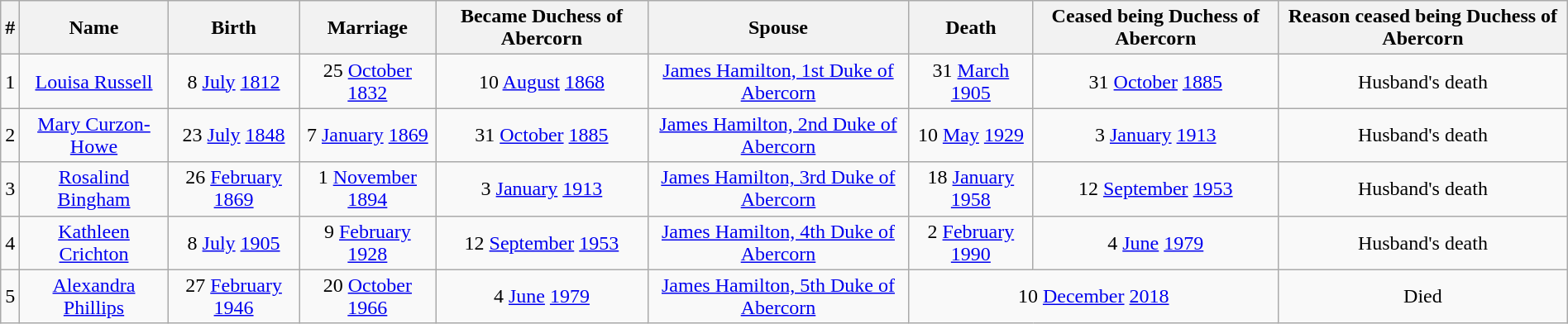<table class="wikitable" width="100%" style="text-align:center">
<tr>
<th>#</th>
<th>Name</th>
<th>Birth</th>
<th>Marriage</th>
<th>Became Duchess of Abercorn</th>
<th>Spouse</th>
<th>Death</th>
<th>Ceased being Duchess of Abercorn</th>
<th>Reason ceased being Duchess of Abercorn</th>
</tr>
<tr>
<td>1</td>
<td><a href='#'>Louisa Russell</a></td>
<td>8 <a href='#'>July</a> <a href='#'>1812</a></td>
<td>25 <a href='#'>October</a> <a href='#'>1832</a></td>
<td>10 <a href='#'>August</a> <a href='#'>1868</a></td>
<td><a href='#'>James Hamilton, 1st Duke of Abercorn</a></td>
<td>31 <a href='#'>March</a> <a href='#'>1905</a></td>
<td>31 <a href='#'>October</a> <a href='#'>1885</a></td>
<td>Husband's death</td>
</tr>
<tr>
<td>2</td>
<td><a href='#'>Mary Curzon-Howe</a></td>
<td>23 <a href='#'>July</a> <a href='#'>1848</a></td>
<td>7 <a href='#'>January</a> <a href='#'>1869</a></td>
<td>31 <a href='#'>October</a> <a href='#'>1885</a></td>
<td><a href='#'>James Hamilton, 2nd Duke of Abercorn</a></td>
<td>10 <a href='#'>May</a> <a href='#'>1929</a></td>
<td>3 <a href='#'>January</a> <a href='#'>1913</a></td>
<td>Husband's death</td>
</tr>
<tr>
<td>3</td>
<td><a href='#'>Rosalind Bingham</a></td>
<td>26 <a href='#'>February</a> <a href='#'>1869</a></td>
<td>1 <a href='#'>November</a> <a href='#'>1894</a></td>
<td>3 <a href='#'>January</a> <a href='#'>1913</a></td>
<td><a href='#'>James Hamilton, 3rd Duke of Abercorn</a></td>
<td>18 <a href='#'>January</a> <a href='#'>1958</a></td>
<td>12 <a href='#'>September</a> <a href='#'>1953</a></td>
<td>Husband's death</td>
</tr>
<tr>
<td>4</td>
<td><a href='#'>Kathleen Crichton</a></td>
<td>8 <a href='#'>July</a> <a href='#'>1905</a></td>
<td>9 <a href='#'>February</a> <a href='#'>1928</a></td>
<td>12 <a href='#'>September</a> <a href='#'>1953</a></td>
<td><a href='#'>James Hamilton, 4th Duke of Abercorn</a></td>
<td>2 <a href='#'>February</a> <a href='#'>1990</a></td>
<td>4 <a href='#'>June</a> <a href='#'>1979</a></td>
<td>Husband's death</td>
</tr>
<tr>
<td>5</td>
<td><a href='#'>Alexandra Phillips</a></td>
<td>27 <a href='#'>February</a> <a href='#'>1946</a></td>
<td>20 <a href='#'>October</a> <a href='#'>1966</a></td>
<td>4 <a href='#'>June</a> <a href='#'>1979</a></td>
<td><a href='#'>James Hamilton, 5th Duke of Abercorn</a></td>
<td colspan="2">10 <a href='#'>December</a> <a href='#'>2018</a></td>
<td>Died</td>
</tr>
</table>
